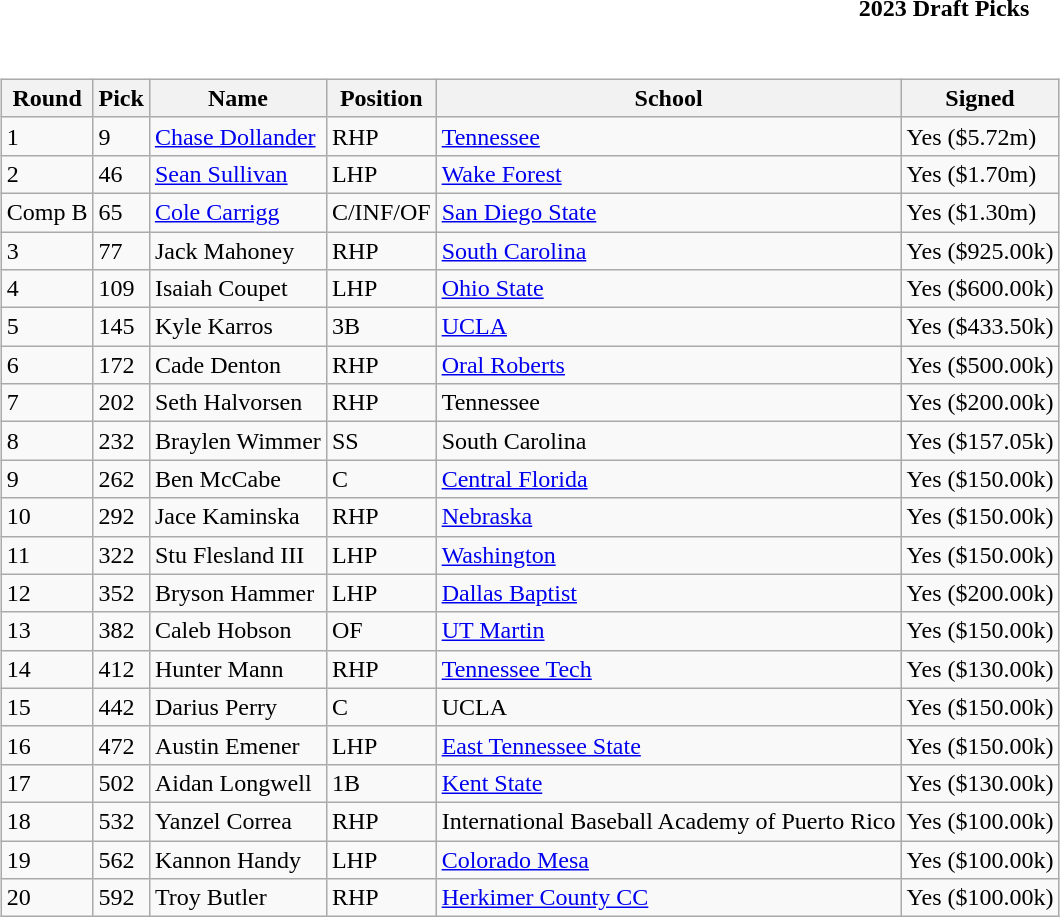<table class="toccolours collapsible collapsed" style="width:100%; background:inherit">
<tr>
<th>2023 Draft Picks</th>
</tr>
<tr>
<td><br><table class="wikitable">
<tr>
<th>Round</th>
<th>Pick</th>
<th>Name</th>
<th>Position</th>
<th>School</th>
<th>Signed</th>
</tr>
<tr>
<td>1</td>
<td>9</td>
<td><a href='#'>Chase Dollander</a></td>
<td>RHP</td>
<td><a href='#'>Tennessee</a></td>
<td>Yes ($5.72m)</td>
</tr>
<tr>
<td>2</td>
<td>46</td>
<td><a href='#'>Sean Sullivan</a></td>
<td>LHP</td>
<td><a href='#'>Wake Forest</a></td>
<td>Yes ($1.70m)</td>
</tr>
<tr>
<td>Comp B</td>
<td>65</td>
<td><a href='#'>Cole Carrigg</a></td>
<td>C/INF/OF</td>
<td><a href='#'>San Diego State</a></td>
<td>Yes ($1.30m)</td>
</tr>
<tr>
<td>3</td>
<td>77</td>
<td>Jack Mahoney</td>
<td>RHP</td>
<td><a href='#'>South Carolina</a></td>
<td>Yes ($925.00k)</td>
</tr>
<tr>
<td>4</td>
<td>109</td>
<td>Isaiah Coupet</td>
<td>LHP</td>
<td><a href='#'>Ohio State</a></td>
<td>Yes ($600.00k)</td>
</tr>
<tr>
<td>5</td>
<td>145</td>
<td>Kyle Karros</td>
<td>3B</td>
<td><a href='#'>UCLA</a></td>
<td>Yes ($433.50k)</td>
</tr>
<tr>
<td>6</td>
<td>172</td>
<td>Cade Denton</td>
<td>RHP</td>
<td><a href='#'>Oral Roberts</a></td>
<td>Yes ($500.00k)</td>
</tr>
<tr>
<td>7</td>
<td>202</td>
<td>Seth Halvorsen</td>
<td>RHP</td>
<td>Tennessee</td>
<td>Yes ($200.00k)</td>
</tr>
<tr>
<td>8</td>
<td>232</td>
<td>Braylen Wimmer</td>
<td>SS</td>
<td>South Carolina</td>
<td>Yes ($157.05k)</td>
</tr>
<tr>
<td>9</td>
<td>262</td>
<td>Ben McCabe</td>
<td>C</td>
<td><a href='#'>Central Florida</a></td>
<td>Yes ($150.00k)</td>
</tr>
<tr>
<td>10</td>
<td>292</td>
<td>Jace Kaminska</td>
<td>RHP</td>
<td><a href='#'>Nebraska</a></td>
<td>Yes ($150.00k)</td>
</tr>
<tr>
<td>11</td>
<td>322</td>
<td>Stu Flesland III</td>
<td>LHP</td>
<td><a href='#'>Washington</a></td>
<td>Yes ($150.00k)</td>
</tr>
<tr>
<td>12</td>
<td>352</td>
<td>Bryson Hammer</td>
<td>LHP</td>
<td><a href='#'>Dallas Baptist</a></td>
<td>Yes ($200.00k)</td>
</tr>
<tr>
<td>13</td>
<td>382</td>
<td>Caleb Hobson</td>
<td>OF</td>
<td><a href='#'>UT Martin</a></td>
<td>Yes ($150.00k)</td>
</tr>
<tr>
<td>14</td>
<td>412</td>
<td>Hunter Mann</td>
<td>RHP</td>
<td><a href='#'>Tennessee Tech</a></td>
<td>Yes ($130.00k)</td>
</tr>
<tr>
<td>15</td>
<td>442</td>
<td>Darius Perry</td>
<td>C</td>
<td>UCLA</td>
<td>Yes ($150.00k)</td>
</tr>
<tr>
<td>16</td>
<td>472</td>
<td>Austin Emener</td>
<td>LHP</td>
<td><a href='#'>East Tennessee State</a></td>
<td>Yes ($150.00k)</td>
</tr>
<tr>
<td>17</td>
<td>502</td>
<td>Aidan Longwell</td>
<td>1B</td>
<td><a href='#'>Kent State</a></td>
<td>Yes ($130.00k)</td>
</tr>
<tr>
<td>18</td>
<td>532</td>
<td>Yanzel Correa</td>
<td>RHP</td>
<td>International Baseball Academy of Puerto Rico</td>
<td>Yes ($100.00k)</td>
</tr>
<tr>
<td>19</td>
<td>562</td>
<td>Kannon Handy</td>
<td>LHP</td>
<td><a href='#'>Colorado Mesa</a></td>
<td>Yes ($100.00k)</td>
</tr>
<tr>
<td>20</td>
<td>592</td>
<td>Troy Butler</td>
<td>RHP</td>
<td><a href='#'>Herkimer County CC</a></td>
<td>Yes ($100.00k)</td>
</tr>
</table>
</td>
</tr>
</table>
